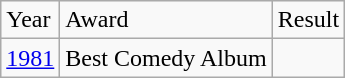<table class="wikitable">
<tr>
<td>Year</td>
<td>Award</td>
<td>Result</td>
</tr>
<tr>
<td><a href='#'>1981</a></td>
<td>Best Comedy Album</td>
<td></td>
</tr>
</table>
